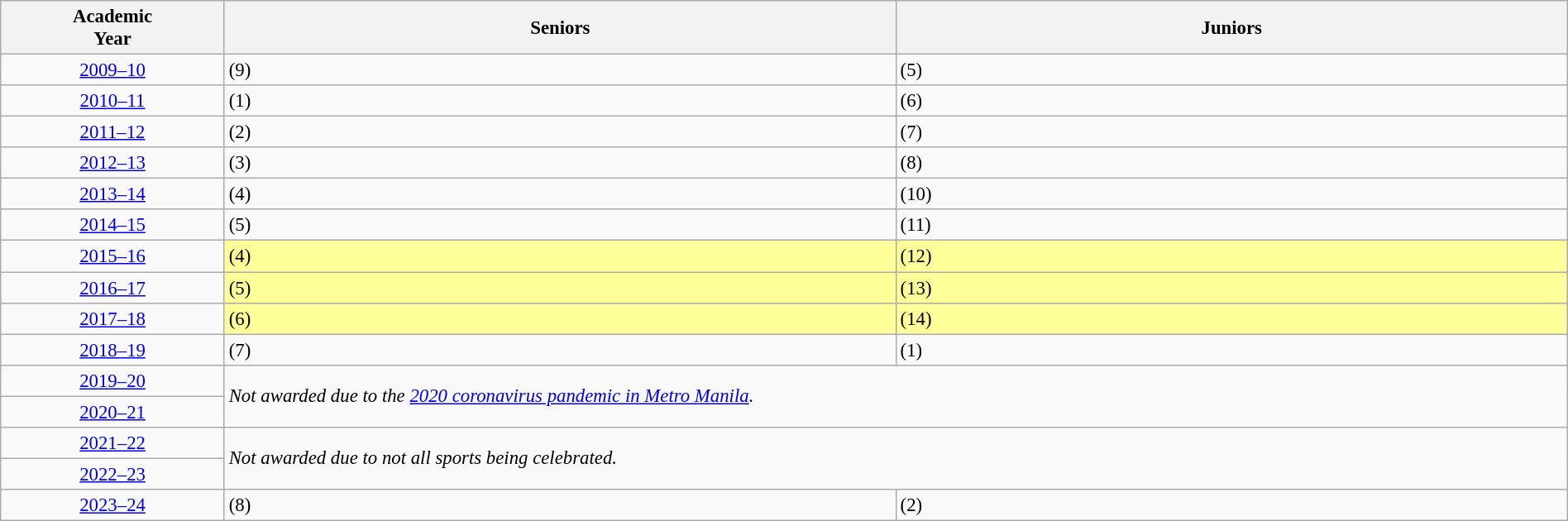<table class="wikitable" width="100%" style="font-size:95%;">
<tr>
<th width=10%>Academic<br>Year</th>
<th width="30%">Seniors</th>
<th width="30%">Juniors</th>
</tr>
<tr>
<td align=center><a href='#'>2009–10</a></td>
<td> (9)</td>
<td> (5)</td>
</tr>
<tr>
<td align=center><a href='#'>2010–11</a></td>
<td> (1)</td>
<td> (6)</td>
</tr>
<tr>
<td align=center><a href='#'>2011–12</a></td>
<td> (2)</td>
<td> (7)</td>
</tr>
<tr>
<td align=center><a href='#'>2012–13</a></td>
<td> (3)</td>
<td> (8)</td>
</tr>
<tr>
<td align=center><a href='#'>2013–14</a></td>
<td> (4)</td>
<td> (10)</td>
</tr>
<tr>
<td align=center><a href='#'>2014–15</a></td>
<td> (5)</td>
<td> (11)</td>
</tr>
<tr>
<td align=center><a href='#'>2015–16</a></td>
<td bgcolor="#FFFF99"> (4)</td>
<td bgcolor="#FFFF99"> (12)</td>
</tr>
<tr>
<td align=center><a href='#'>2016–17</a></td>
<td bgcolor="#FFFF99"> (5)</td>
<td bgcolor="#FFFF99"> (13)</td>
</tr>
<tr>
<td align=center><a href='#'>2017–18</a></td>
<td bgcolor="#FFFF99"> (6)</td>
<td bgcolor="#FFFF99"> (14)</td>
</tr>
<tr>
<td align=center><a href='#'>2018–19</a></td>
<td> (7)</td>
<td> (1)</td>
</tr>
<tr>
<td align=center><a href='#'>2019–20</a></td>
<td colspan="2" rowspan="2"><em>Not awarded due to the <a href='#'>2020 coronavirus pandemic in Metro Manila</a>.</em></td>
</tr>
<tr>
<td align=center><a href='#'>2020–21</a></td>
</tr>
<tr>
<td align=center><a href='#'>2021–22</a></td>
<td colspan="2" rowspan="2"><em>Not awarded due to not all sports being celebrated.</em></td>
</tr>
<tr>
<td align=center><a href='#'>2022–23</a></td>
</tr>
<tr>
<td align=center><a href='#'>2023–24</a></td>
<td> (8)</td>
<td> (2)</td>
</tr>
</table>
